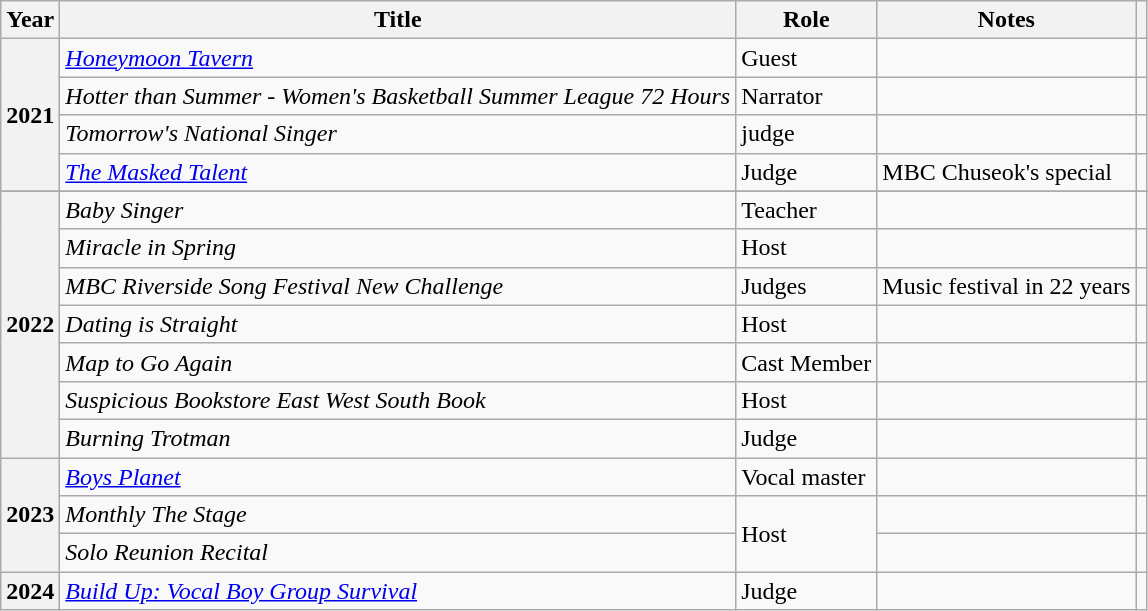<table class="wikitable  plainrowheaders">
<tr>
<th scope="col">Year</th>
<th scope="col">Title</th>
<th scope="col">Role</th>
<th scope="col">Notes</th>
<th scope="col" class="unsortable"></th>
</tr>
<tr>
<th scope="row"  rowspan="4">2021</th>
<td><em><a href='#'>Honeymoon Tavern</a></em></td>
<td>Guest</td>
<td></td>
<td></td>
</tr>
<tr>
<td><em>Hotter than Summer - Women's Basketball Summer League 72 Hours</em></td>
<td>Narrator</td>
<td></td>
<td></td>
</tr>
<tr>
<td><em>Tomorrow's National Singer</em></td>
<td>judge</td>
<td></td>
<td></td>
</tr>
<tr>
<td><em><a href='#'>The Masked Talent</a></em></td>
<td>Judge</td>
<td>MBC Chuseok's special</td>
<td></td>
</tr>
<tr>
</tr>
<tr>
<th scope="row" rowspan=7>2022</th>
<td><em>Baby Singer</em></td>
<td>Teacher</td>
<td></td>
<td></td>
</tr>
<tr>
<td><em>Miracle in Spring</em></td>
<td>Host</td>
<td></td>
<td></td>
</tr>
<tr>
<td><em>MBC Riverside Song Festival New Challenge</em></td>
<td>Judges</td>
<td>Music festival in 22 years</td>
<td></td>
</tr>
<tr>
<td><em>Dating is Straight</em></td>
<td>Host</td>
<td></td>
<td></td>
</tr>
<tr>
<td><em>Map to Go Again</em></td>
<td>Cast Member</td>
<td></td>
<td></td>
</tr>
<tr>
<td><em>Suspicious Bookstore East West South Book</em></td>
<td>Host</td>
<td></td>
<td></td>
</tr>
<tr>
<td><em>Burning Trotman</em></td>
<td>Judge</td>
<td></td>
<td></td>
</tr>
<tr>
<th scope="row" rowspan=3>2023</th>
<td><em><a href='#'>Boys Planet</a></em></td>
<td>Vocal master</td>
<td></td>
<td></td>
</tr>
<tr>
<td><em>Monthly The Stage</em></td>
<td rowspan=2>Host</td>
<td></td>
<td></td>
</tr>
<tr>
<td><em>Solo Reunion Recital</em></td>
<td></td>
<td></td>
</tr>
<tr>
<th scope="row">2024</th>
<td><em><a href='#'>Build Up: Vocal Boy Group Survival</a></em></td>
<td>Judge</td>
<td></td>
<td></td>
</tr>
</table>
